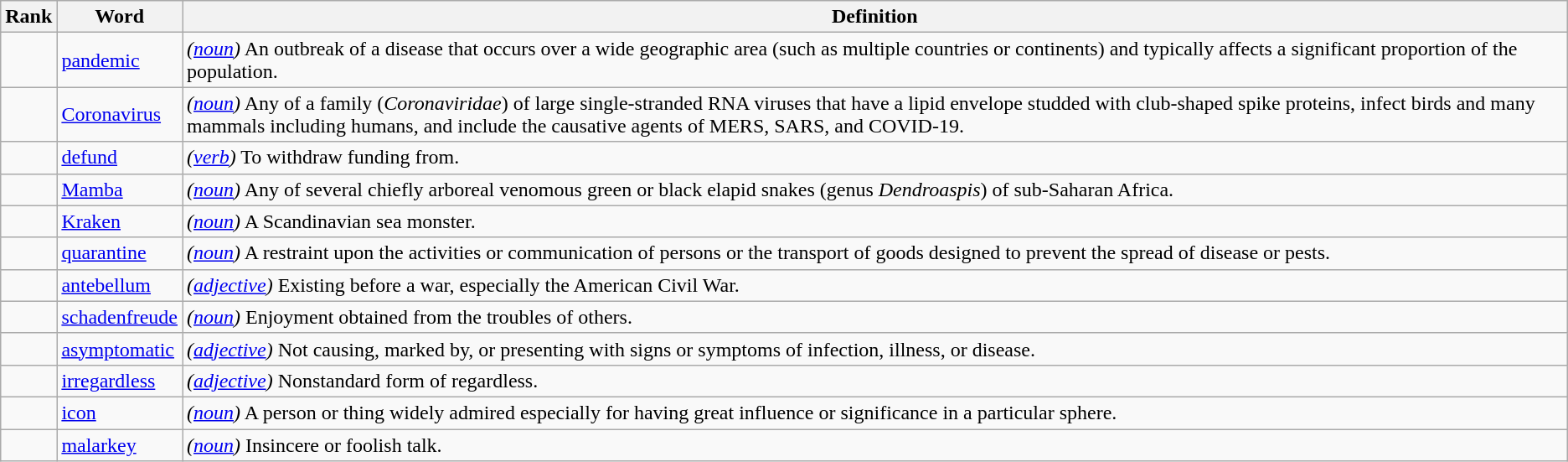<table class="wikitable">
<tr>
<th>Rank</th>
<th>Word</th>
<th>Definition</th>
</tr>
<tr>
<td></td>
<td><a href='#'>pandemic</a></td>
<td><em>(<a href='#'>noun</a>)</em> An outbreak of a disease that occurs over a wide geographic area (such as multiple countries or continents) and typically affects a significant proportion of the population.</td>
</tr>
<tr>
<td></td>
<td><a href='#'>Coronavirus</a></td>
<td><em>(<a href='#'>noun</a>)</em> Any of a family (<em>Coronaviridae</em>) of large single-stranded RNA viruses that have a lipid envelope studded with club-shaped spike proteins, infect birds and many mammals including humans, and include the causative agents of MERS, SARS, and COVID-19.</td>
</tr>
<tr>
<td></td>
<td><a href='#'>defund</a></td>
<td><em>(<a href='#'>verb</a>)</em> To withdraw funding from.</td>
</tr>
<tr>
<td></td>
<td><a href='#'>Mamba</a></td>
<td><em>(<a href='#'>noun</a>)</em> Any of several chiefly arboreal venomous green or black elapid snakes (genus <em>Dendroaspis</em>) of sub-Saharan Africa.</td>
</tr>
<tr>
<td></td>
<td><a href='#'>Kraken</a></td>
<td><em>(<a href='#'>noun</a>)</em> A Scandinavian sea monster.</td>
</tr>
<tr>
<td></td>
<td><a href='#'>quarantine</a></td>
<td><em>(<a href='#'>noun</a>)</em> A restraint upon the activities or communication of persons or the transport of goods designed to prevent the spread of disease or pests.</td>
</tr>
<tr>
<td></td>
<td><a href='#'>antebellum</a></td>
<td><em>(<a href='#'>adjective</a>)</em> Existing before a war, especially the American Civil War.</td>
</tr>
<tr>
<td></td>
<td><a href='#'>schadenfreude</a></td>
<td><em>(<a href='#'>noun</a>)</em> Enjoyment obtained from the troubles of others.</td>
</tr>
<tr>
<td></td>
<td><a href='#'>asymptomatic</a></td>
<td><em>(<a href='#'>adjective</a>)</em> Not causing, marked by, or presenting with signs or symptoms of infection, illness, or disease.</td>
</tr>
<tr>
<td></td>
<td><a href='#'>irregardless</a></td>
<td><em>(<a href='#'>adjective</a>)</em> Nonstandard form of regardless.</td>
</tr>
<tr>
<td></td>
<td><a href='#'>icon</a></td>
<td><em>(<a href='#'>noun</a>)</em> A person or thing widely admired especially for having great influence or significance in a particular sphere.</td>
</tr>
<tr>
<td></td>
<td><a href='#'>malarkey</a></td>
<td><em>(<a href='#'>noun</a>)</em> Insincere or foolish talk.</td>
</tr>
</table>
